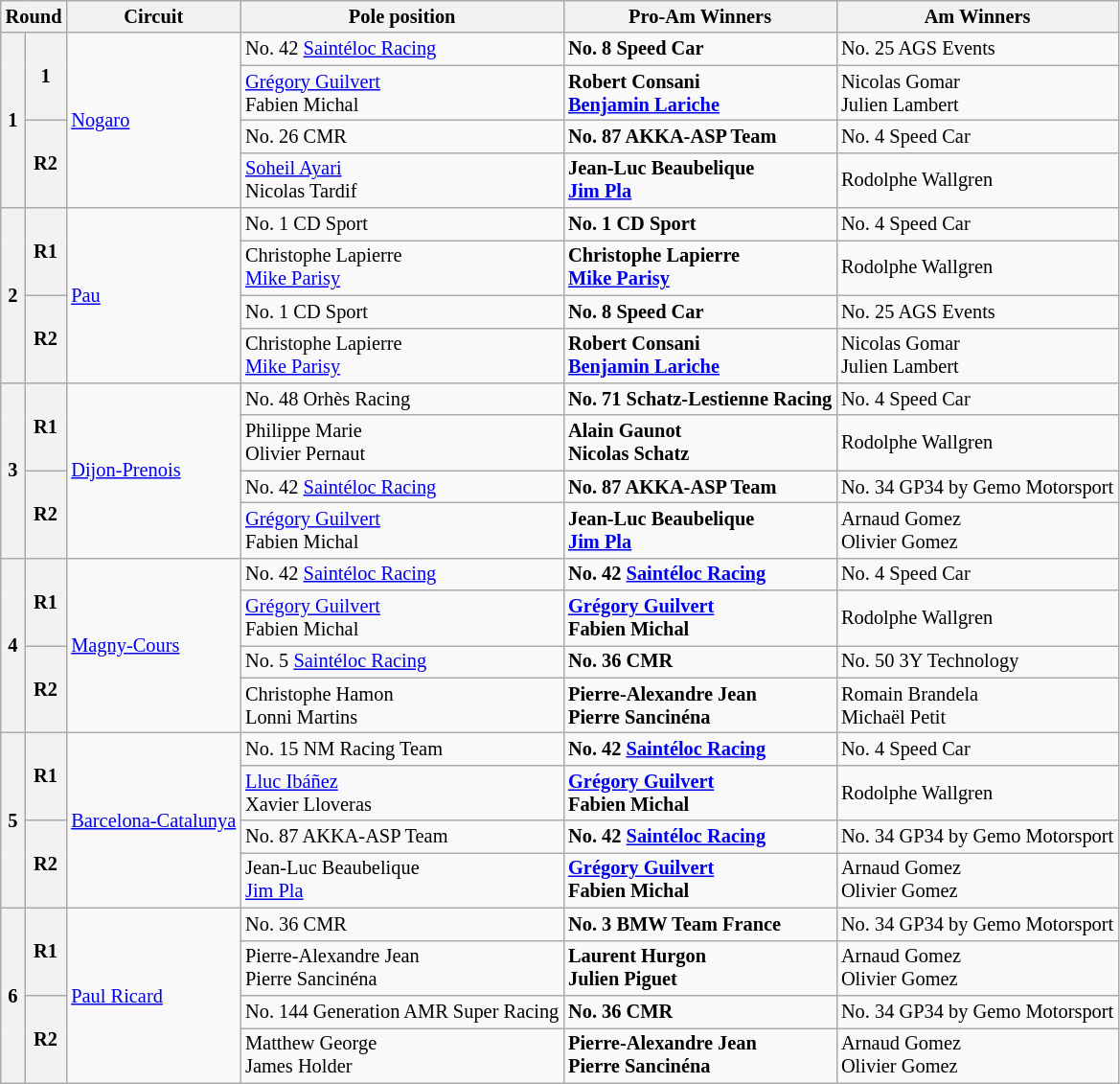<table class="wikitable" style="font-size: 85%;">
<tr>
<th colspan=2>Round</th>
<th>Circuit</th>
<th>Pole position</th>
<th>Pro-Am Winners</th>
<th>Am Winners</th>
</tr>
<tr>
<th rowspan=4>1</th>
<th rowspan=2>1</th>
<td rowspan=4> <a href='#'>Nogaro</a></td>
<td> No. 42 <a href='#'>Saintéloc Racing</a></td>
<td><strong> No. 8 Speed Car</strong></td>
<td> No. 25 AGS Events</td>
</tr>
<tr>
<td> <a href='#'>Grégory Guilvert</a><br> Fabien Michal</td>
<td><strong> Robert Consani<br> <a href='#'>Benjamin Lariche</a></strong></td>
<td> Nicolas Gomar<br> Julien Lambert</td>
</tr>
<tr>
<th rowspan=2>R2</th>
<td> No. 26 CMR</td>
<td><strong> No. 87 AKKA-ASP Team</strong></td>
<td> No. 4 Speed Car</td>
</tr>
<tr>
<td> <a href='#'>Soheil Ayari</a><br> Nicolas Tardif</td>
<td><strong> Jean-Luc Beaubelique<br> <a href='#'>Jim Pla</a></strong></td>
<td> Rodolphe Wallgren</td>
</tr>
<tr>
<th rowspan=4>2</th>
<th rowspan=2>R1</th>
<td rowspan=4> <a href='#'>Pau</a></td>
<td> No. 1 CD Sport</td>
<td><strong> No. 1 CD Sport</strong></td>
<td> No. 4 Speed Car</td>
</tr>
<tr>
<td> Christophe Lapierre<br> <a href='#'>Mike Parisy</a></td>
<td><strong> Christophe Lapierre<br> <a href='#'>Mike Parisy</a></strong></td>
<td> Rodolphe Wallgren</td>
</tr>
<tr>
<th rowspan=2>R2</th>
<td> No. 1 CD Sport</td>
<td><strong> No. 8 Speed Car</strong></td>
<td> No. 25 AGS Events</td>
</tr>
<tr>
<td> Christophe Lapierre<br> <a href='#'>Mike Parisy</a></td>
<td><strong> Robert Consani<br> <a href='#'>Benjamin Lariche</a></strong></td>
<td> Nicolas Gomar<br> Julien Lambert</td>
</tr>
<tr>
<th rowspan=4>3</th>
<th rowspan=2>R1</th>
<td rowspan=4> <a href='#'>Dijon-Prenois</a></td>
<td> No. 48 Orhès Racing</td>
<td><strong> No. 71 Schatz-Lestienne Racing</strong></td>
<td> No. 4 Speed Car</td>
</tr>
<tr>
<td> Philippe Marie<br> Olivier Pernaut</td>
<td><strong> Alain Gaunot<br> Nicolas Schatz</strong></td>
<td> Rodolphe Wallgren</td>
</tr>
<tr>
<th rowspan=2>R2</th>
<td> No. 42 <a href='#'>Saintéloc Racing</a></td>
<td><strong> No. 87 AKKA-ASP Team</strong></td>
<td> No. 34 GP34 by Gemo Motorsport</td>
</tr>
<tr>
<td> <a href='#'>Grégory Guilvert</a><br> Fabien Michal</td>
<td><strong> Jean-Luc Beaubelique<br> <a href='#'>Jim Pla</a></strong></td>
<td> Arnaud Gomez<br> Olivier Gomez</td>
</tr>
<tr>
<th rowspan=4>4</th>
<th rowspan=2>R1</th>
<td rowspan=4> <a href='#'>Magny-Cours</a></td>
<td> No. 42 <a href='#'>Saintéloc Racing</a></td>
<td><strong> No. 42 <a href='#'>Saintéloc Racing</a></strong></td>
<td> No. 4 Speed Car</td>
</tr>
<tr>
<td> <a href='#'>Grégory Guilvert</a><br> Fabien Michal</td>
<td><strong> <a href='#'>Grégory Guilvert</a><br> Fabien Michal</strong></td>
<td> Rodolphe Wallgren</td>
</tr>
<tr>
<th rowspan=2>R2</th>
<td> No. 5 <a href='#'>Saintéloc Racing</a></td>
<td><strong> No. 36 CMR</strong></td>
<td> No. 50 3Y Technology</td>
</tr>
<tr>
<td> Christophe Hamon<br> Lonni Martins</td>
<td><strong> Pierre-Alexandre Jean<br> Pierre Sancinéna</strong></td>
<td> Romain Brandela<br> Michaël Petit</td>
</tr>
<tr>
<th rowspan=4>5</th>
<th rowspan=2>R1</th>
<td rowspan=4> <a href='#'>Barcelona-Catalunya</a></td>
<td> No. 15 NM Racing Team</td>
<td><strong> No. 42 <a href='#'>Saintéloc Racing</a></strong></td>
<td> No. 4 Speed Car</td>
</tr>
<tr>
<td> <a href='#'>Lluc Ibáñez</a><br> Xavier Lloveras</td>
<td><strong> <a href='#'>Grégory Guilvert</a><br> Fabien Michal</strong></td>
<td> Rodolphe Wallgren</td>
</tr>
<tr>
<th rowspan=2>R2</th>
<td> No. 87 AKKA-ASP Team</td>
<td><strong> No. 42 <a href='#'>Saintéloc Racing</a></strong></td>
<td> No. 34 GP34 by Gemo Motorsport</td>
</tr>
<tr>
<td> Jean-Luc Beaubelique<br> <a href='#'>Jim Pla</a></td>
<td><strong> <a href='#'>Grégory Guilvert</a><br> Fabien Michal</strong></td>
<td> Arnaud Gomez<br> Olivier Gomez</td>
</tr>
<tr>
<th rowspan=4>6</th>
<th rowspan=2>R1</th>
<td rowspan=4> <a href='#'>Paul Ricard</a></td>
<td> No. 36 CMR</td>
<td><strong> No. 3 BMW Team France</strong></td>
<td> No. 34 GP34 by Gemo Motorsport</td>
</tr>
<tr>
<td> Pierre-Alexandre Jean<br> Pierre Sancinéna</td>
<td><strong> Laurent Hurgon<br> Julien Piguet</strong></td>
<td> Arnaud Gomez<br> Olivier Gomez</td>
</tr>
<tr>
<th rowspan=2>R2</th>
<td> No. 144 Generation AMR Super Racing</td>
<td><strong> No. 36 CMR</strong></td>
<td> No. 34 GP34 by Gemo Motorsport</td>
</tr>
<tr>
<td> Matthew George<br> James Holder</td>
<td><strong> Pierre-Alexandre Jean<br> Pierre Sancinéna</strong></td>
<td> Arnaud Gomez<br> Olivier Gomez</td>
</tr>
</table>
